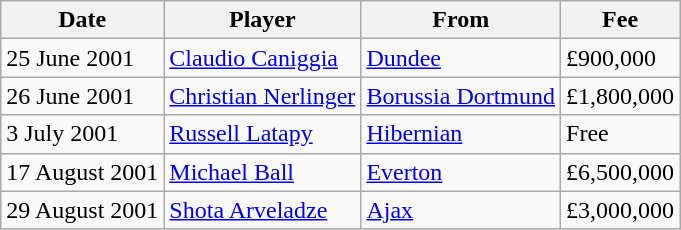<table class="wikitable sortable">
<tr>
<th>Date</th>
<th>Player</th>
<th>From</th>
<th>Fee</th>
</tr>
<tr>
<td>25 June 2001</td>
<td> <a href='#'>Claudio Caniggia</a></td>
<td>  <a href='#'>Dundee</a></td>
<td>£900,000</td>
</tr>
<tr>
<td>26 June 2001</td>
<td> <a href='#'>Christian Nerlinger</a></td>
<td> <a href='#'>Borussia Dortmund</a></td>
<td>£1,800,000</td>
</tr>
<tr>
<td>3 July 2001</td>
<td> <a href='#'>Russell Latapy</a></td>
<td>  <a href='#'>Hibernian</a></td>
<td>Free</td>
</tr>
<tr>
<td>17 August 2001</td>
<td> <a href='#'>Michael Ball</a></td>
<td> <a href='#'>Everton</a></td>
<td>£6,500,000</td>
</tr>
<tr>
<td>29 August 2001</td>
<td> <a href='#'>Shota Arveladze</a></td>
<td>  <a href='#'>Ajax</a></td>
<td>£3,000,000</td>
</tr>
</table>
